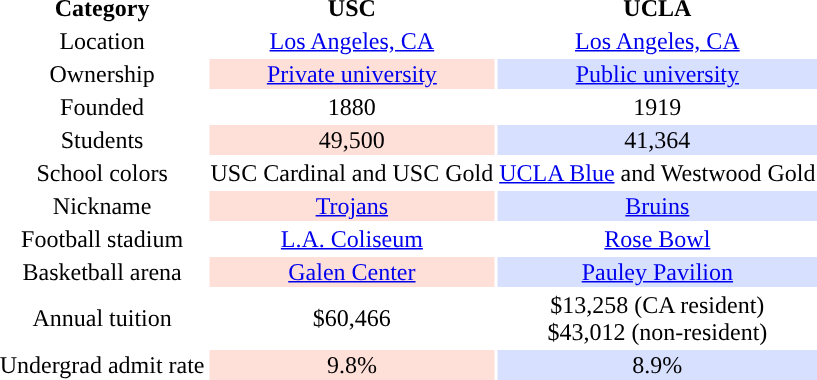<table id="toc" style="float:right; margin-left: 1em; margin-bottom: 1em; text-align: center">
<tr>
<th>Category</th>
<th>USC</th>
<th>UCLA</th>
</tr>
<tr>
<td>Location</td>
<td><a href='#'>Los Angeles, CA</a></td>
<td><a href='#'>Los Angeles, CA</a></td>
</tr>
<tr>
<td>Ownership</td>
<td style="background: #ffe0d8;"><a href='#'>Private university</a></td>
<td style="background: #d8e0ff;"><a href='#'>Public university</a></td>
</tr>
<tr>
<td>Founded</td>
<td>1880</td>
<td>1919</td>
</tr>
<tr>
<td>Students</td>
<td style="background: #ffe0d8;">49,500 </td>
<td style="background: #d8e0ff;">41,364</td>
</tr>
<tr>
<td>School colors</td>
<td>USC Cardinal and USC Gold</td>
<td><a href='#'>UCLA Blue</a> and Westwood Gold</td>
</tr>
<tr>
<td>Nickname</td>
<td style="background: #ffe0d8;"><a href='#'>Trojans</a></td>
<td style="background: #d8e0ff;"><a href='#'>Bruins</a></td>
</tr>
<tr>
<td>Football stadium</td>
<td><a href='#'>L.A. Coliseum</a></td>
<td><a href='#'>Rose Bowl</a></td>
</tr>
<tr>
<td>Basketball arena</td>
<td style="background: #ffe0d8;"><a href='#'>Galen Center</a></td>
<td style="background: #d8e0ff;"><a href='#'>Pauley Pavilion</a></td>
</tr>
<tr>
<td>Annual tuition</td>
<td>$60,466</td>
<td>$13,258 (CA resident)<br>$43,012 (non-resident)</td>
</tr>
<tr>
<td>Undergrad admit rate</td>
<td style="background: #ffe0d8;">9.8%</td>
<td style="background: #d8e0ff;">8.9%</td>
</tr>
</table>
